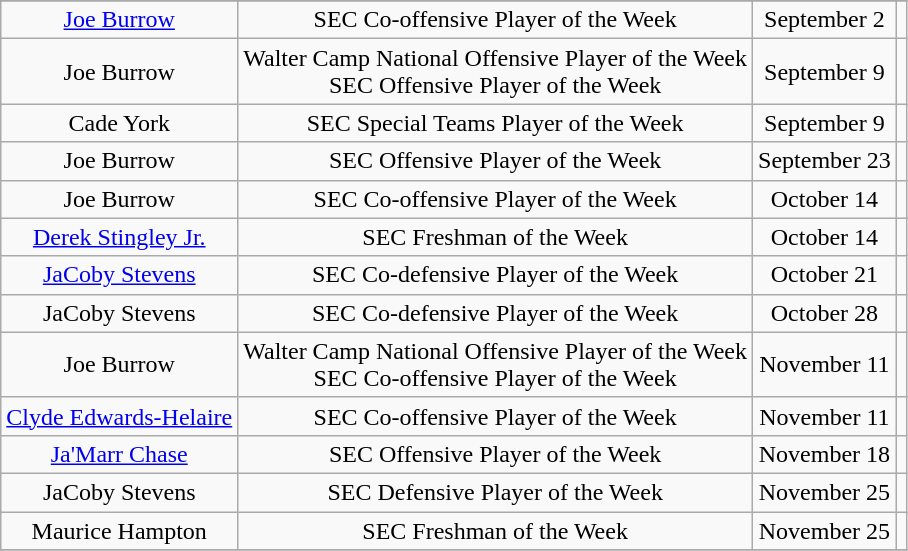<table class="wikitable sortable sortable" style="text-align: center">
<tr align=center>
</tr>
<tr>
<td><a href='#'>Joe Burrow</a></td>
<td>SEC Co-offensive Player of the Week</td>
<td>September 2</td>
<td></td>
</tr>
<tr>
<td>Joe Burrow</td>
<td>Walter Camp National Offensive Player of the Week <br> SEC Offensive Player of the Week</td>
<td>September 9</td>
<td><br></td>
</tr>
<tr>
<td>Cade York</td>
<td>SEC Special Teams Player of the Week</td>
<td>September 9</td>
<td></td>
</tr>
<tr>
<td>Joe Burrow</td>
<td>SEC Offensive Player of the Week</td>
<td>September 23</td>
<td></td>
</tr>
<tr>
<td>Joe Burrow</td>
<td>SEC Co-offensive Player of the Week</td>
<td>October 14</td>
<td></td>
</tr>
<tr>
<td><a href='#'>Derek Stingley Jr.</a></td>
<td>SEC Freshman of the Week</td>
<td>October 14</td>
<td></td>
</tr>
<tr>
<td><a href='#'>JaCoby Stevens</a></td>
<td>SEC Co-defensive Player of the Week</td>
<td>October 21</td>
<td></td>
</tr>
<tr>
<td>JaCoby Stevens</td>
<td>SEC Co-defensive Player of the Week</td>
<td>October 28</td>
<td></td>
</tr>
<tr>
<td>Joe Burrow</td>
<td>Walter Camp National Offensive Player of the Week <br> SEC Co-offensive Player of the Week</td>
<td>November 11</td>
<td><br></td>
</tr>
<tr>
<td><a href='#'>Clyde Edwards-Helaire</a></td>
<td>SEC Co-offensive Player of the Week</td>
<td>November 11</td>
<td></td>
</tr>
<tr>
<td><a href='#'>Ja'Marr Chase</a></td>
<td>SEC Offensive Player of the Week</td>
<td>November 18</td>
<td></td>
</tr>
<tr>
<td>JaCoby Stevens</td>
<td>SEC Defensive Player of the Week</td>
<td>November 25</td>
<td></td>
</tr>
<tr>
<td>Maurice Hampton</td>
<td>SEC Freshman of the Week</td>
<td>November 25</td>
<td></td>
</tr>
<tr>
</tr>
</table>
